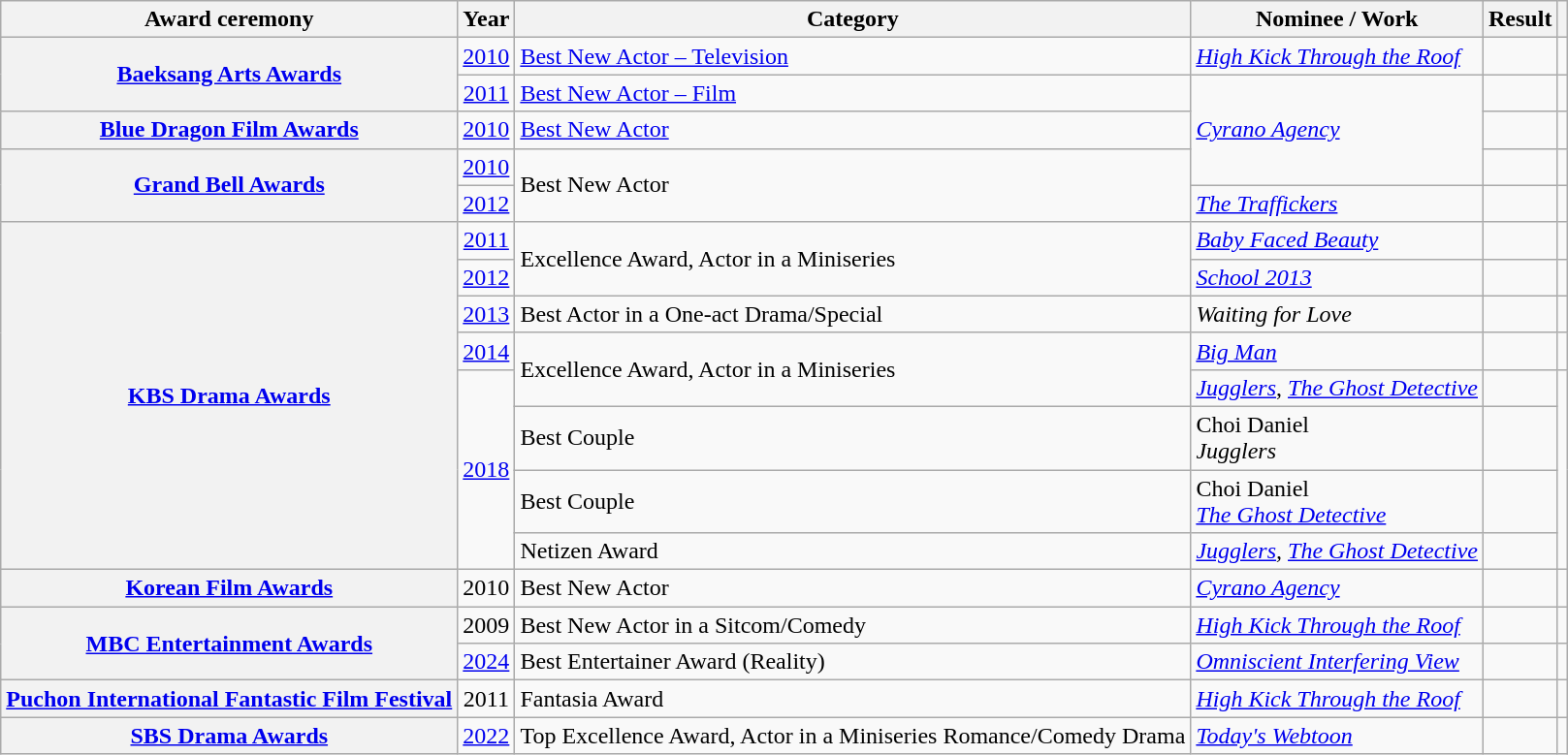<table class="wikitable plainrowheaders sortable">
<tr>
<th scope="col">Award ceremony</th>
<th scope="col">Year</th>
<th scope="col">Category</th>
<th scope="col">Nominee / Work</th>
<th scope="col">Result</th>
<th scope="col" class="unsortable"></th>
</tr>
<tr>
<th scope="row"  rowspan="2"><a href='#'>Baeksang Arts Awards</a></th>
<td style="text-align:center"><a href='#'>2010</a></td>
<td><a href='#'>Best New Actor – Television</a></td>
<td><em><a href='#'>High Kick Through the Roof</a></em></td>
<td></td>
<td></td>
</tr>
<tr>
<td style="text-align:center"><a href='#'>2011</a></td>
<td><a href='#'>Best New Actor – Film</a></td>
<td rowspan="3"><em><a href='#'>Cyrano Agency</a></em></td>
<td></td>
<td></td>
</tr>
<tr>
<th scope="row"  rowspan="1"><a href='#'>Blue Dragon Film Awards</a></th>
<td style="text-align:center"><a href='#'>2010</a></td>
<td><a href='#'>Best New Actor</a></td>
<td></td>
<td></td>
</tr>
<tr>
<th scope="row"  rowspan="2"><a href='#'>Grand Bell Awards</a></th>
<td style="text-align:center"><a href='#'>2010</a></td>
<td rowspan="2">Best New Actor</td>
<td></td>
<td></td>
</tr>
<tr>
<td style="text-align:center"><a href='#'>2012</a></td>
<td><em><a href='#'>The Traffickers</a></em></td>
<td></td>
<td></td>
</tr>
<tr>
<th scope="row"  rowspan="8"><a href='#'>KBS Drama Awards</a></th>
<td style="text-align:center"><a href='#'>2011</a></td>
<td rowspan="2">Excellence Award, Actor in a Miniseries</td>
<td><em><a href='#'>Baby Faced Beauty</a></em></td>
<td></td>
<td></td>
</tr>
<tr>
<td style="text-align:center"><a href='#'>2012</a></td>
<td><em><a href='#'>School 2013</a></em></td>
<td></td>
<td></td>
</tr>
<tr>
<td style="text-align:center"><a href='#'>2013</a></td>
<td>Best Actor in a One-act Drama/Special</td>
<td><em>Waiting for Love</em></td>
<td></td>
<td></td>
</tr>
<tr>
<td style="text-align:center"><a href='#'>2014</a></td>
<td rowspan="2">Excellence Award, Actor in a Miniseries</td>
<td><em><a href='#'>Big Man</a></em></td>
<td></td>
<td></td>
</tr>
<tr>
<td style="text-align:center" rowspan="4"><a href='#'>2018</a></td>
<td><em><a href='#'>Jugglers</a></em>, <em><a href='#'>The Ghost Detective</a></em></td>
<td></td>
<td rowspan="4"></td>
</tr>
<tr>
<td>Best Couple</td>
<td>Choi Daniel <br><em>Jugglers</em></td>
<td></td>
</tr>
<tr>
<td>Best Couple</td>
<td>Choi Daniel <br> <em><a href='#'>The Ghost Detective</a></em></td>
<td></td>
</tr>
<tr>
<td>Netizen Award</td>
<td><em><a href='#'>Jugglers</a>, <a href='#'>The Ghost Detective</a></em></td>
<td></td>
</tr>
<tr>
<th scope="row"><a href='#'>Korean Film Awards</a></th>
<td style="text-align:center">2010</td>
<td>Best New Actor</td>
<td rowspan="1"><em><a href='#'>Cyrano Agency</a></em></td>
<td></td>
<td></td>
</tr>
<tr>
<th scope="row" rowspan="2"><a href='#'>MBC Entertainment Awards</a></th>
<td style="text-align:center">2009</td>
<td>Best New Actor in a Sitcom/Comedy</td>
<td><em><a href='#'>High Kick Through the Roof</a></em></td>
<td></td>
<td></td>
</tr>
<tr>
<td style="text-align:center"><a href='#'>2024</a></td>
<td>Best Entertainer Award (Reality)</td>
<td><em><a href='#'>Omniscient Interfering View</a></em></td>
<td></td>
<td></td>
</tr>
<tr>
<th scope="row"><a href='#'>Puchon International Fantastic Film Festival</a></th>
<td style="text-align:center">2011</td>
<td>Fantasia Award</td>
<td><em><a href='#'>High Kick Through the Roof</a></em></td>
<td></td>
<td></td>
</tr>
<tr>
<th scope="row"><a href='#'>SBS Drama Awards</a></th>
<td style="text-align:center"><a href='#'>2022</a></td>
<td>Top Excellence Award, Actor in a Miniseries Romance/Comedy Drama</td>
<td><em><a href='#'>Today's Webtoon</a></em></td>
<td></td>
<td></td>
</tr>
</table>
